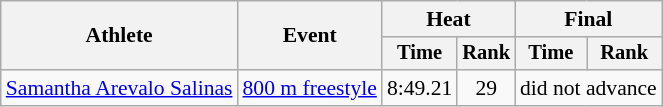<table class=wikitable style="font-size:90%">
<tr>
<th rowspan="2">Athlete</th>
<th rowspan="2">Event</th>
<th colspan="2">Heat</th>
<th colspan="2">Final</th>
</tr>
<tr style="font-size:95%">
<th>Time</th>
<th>Rank</th>
<th>Time</th>
<th>Rank</th>
</tr>
<tr align=center>
<td align=left><a href='#'>Samantha Arevalo Salinas</a></td>
<td align=left><a href='#'>800 m freestyle</a></td>
<td>8:49.21</td>
<td>29</td>
<td colspan=2>did not advance</td>
</tr>
</table>
